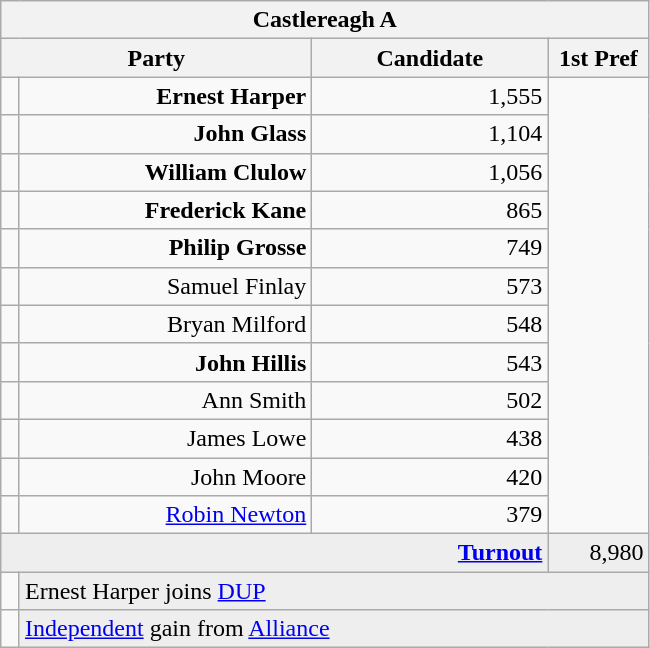<table class="wikitable">
<tr>
<th colspan="4" align="center">Castlereagh A</th>
</tr>
<tr>
<th colspan="2" align="center" width=200>Party</th>
<th width=150>Candidate</th>
<th width=60>1st Pref</th>
</tr>
<tr>
<td></td>
<td align="right"><strong>Ernest Harper</strong></td>
<td align="right">1,555</td>
</tr>
<tr>
<td></td>
<td align="right"><strong>John Glass</strong></td>
<td align="right">1,104</td>
</tr>
<tr>
<td></td>
<td align="right"><strong>William Clulow</strong></td>
<td align="right">1,056</td>
</tr>
<tr>
<td></td>
<td align="right"><strong>Frederick Kane</strong></td>
<td align="right">865</td>
</tr>
<tr>
<td></td>
<td align="right"><strong>Philip Grosse</strong></td>
<td align="right">749</td>
</tr>
<tr>
<td></td>
<td align="right">Samuel Finlay</td>
<td align="right">573</td>
</tr>
<tr>
<td></td>
<td align="right">Bryan Milford</td>
<td align="right">548</td>
</tr>
<tr>
<td></td>
<td align="right"><strong>John Hillis</strong></td>
<td align="right">543</td>
</tr>
<tr>
<td></td>
<td align="right">Ann Smith</td>
<td align="right">502</td>
</tr>
<tr>
<td></td>
<td align="right">James Lowe</td>
<td align="right">438</td>
</tr>
<tr>
<td></td>
<td align="right">John Moore</td>
<td align="right">420</td>
</tr>
<tr>
<td></td>
<td align="right"><a href='#'>Robin Newton</a></td>
<td align="right">379</td>
</tr>
<tr bgcolor="EEEEEE">
<td colspan=3 align="right"><strong><a href='#'>Turnout</a></strong></td>
<td align="right">8,980</td>
</tr>
<tr>
<td bgcolor=></td>
<td colspan=3 bgcolor="EEEEEE">Ernest Harper joins <a href='#'>DUP</a></td>
</tr>
<tr>
<td bgcolor=></td>
<td colspan=3 bgcolor="EEEEEE"><a href='#'>Independent</a> gain from <a href='#'>Alliance</a></td>
</tr>
</table>
